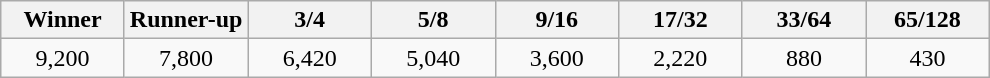<table class="wikitable" style="text-align:center">
<tr>
<th width="75">Winner</th>
<th width="75">Runner-up</th>
<th width="75">3/4</th>
<th width="75">5/8</th>
<th width="75">9/16</th>
<th width="75">17/32</th>
<th width="75">33/64</th>
<th width="75">65/128</th>
</tr>
<tr>
<td>9,200</td>
<td>7,800</td>
<td>6,420</td>
<td>5,040</td>
<td>3,600</td>
<td>2,220</td>
<td>880</td>
<td>430</td>
</tr>
</table>
